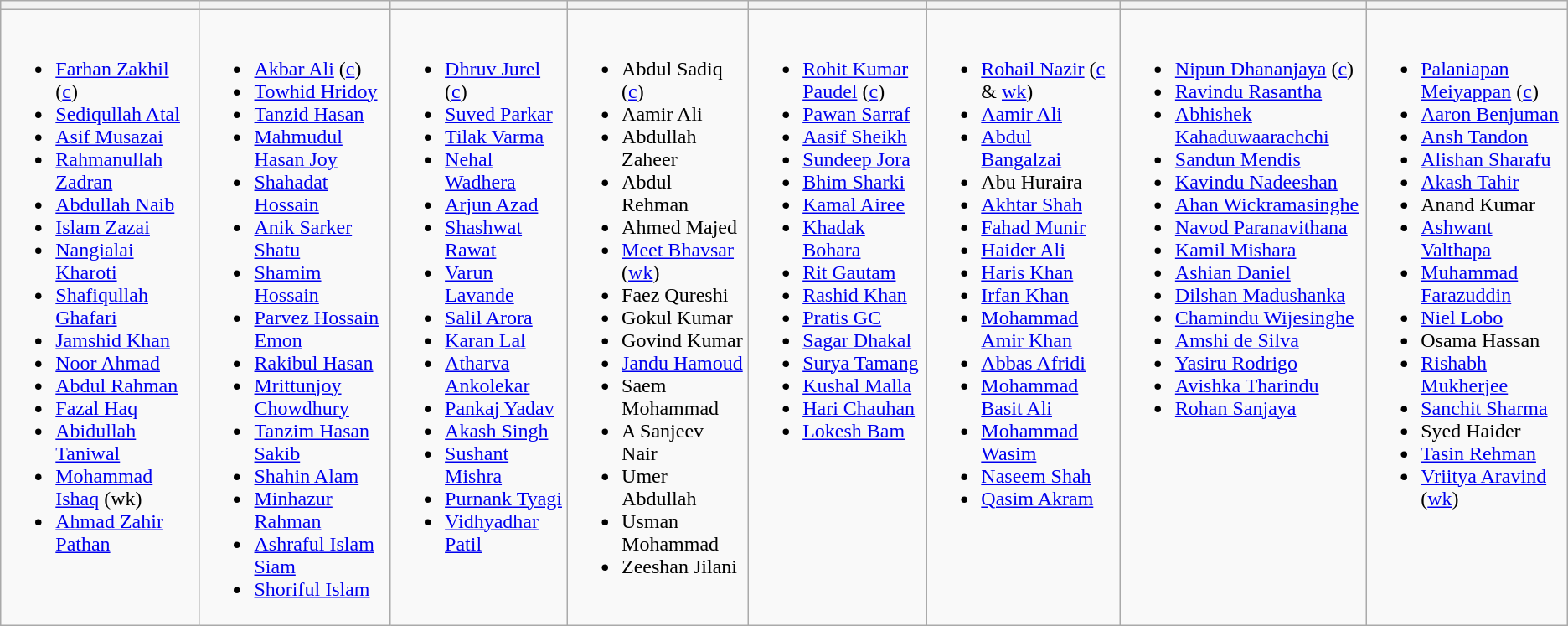<table class="wikitable">
<tr>
<th></th>
<th></th>
<th></th>
<th></th>
<th></th>
<th></th>
<th></th>
<th></th>
</tr>
<tr style="vertical-align:top">
<td><br><ul><li><a href='#'>Farhan Zakhil</a> (<a href='#'>c</a>)</li><li><a href='#'>Sediqullah Atal</a></li><li><a href='#'>Asif Musazai</a></li><li><a href='#'>Rahmanullah Zadran</a></li><li><a href='#'>Abdullah Naib</a></li><li><a href='#'>Islam Zazai</a></li><li><a href='#'>Nangialai Kharoti</a></li><li><a href='#'>Shafiqullah Ghafari</a></li><li><a href='#'>Jamshid Khan</a></li><li><a href='#'>Noor Ahmad</a></li><li><a href='#'>Abdul Rahman</a></li><li><a href='#'>Fazal Haq</a></li><li><a href='#'>Abidullah Taniwal</a></li><li><a href='#'>Mohammad Ishaq</a> (wk)</li><li><a href='#'>Ahmad Zahir Pathan</a></li></ul></td>
<td><br><ul><li><a href='#'>Akbar Ali</a> (<a href='#'>c</a>)</li><li><a href='#'>Towhid Hridoy</a></li><li><a href='#'>Tanzid Hasan</a></li><li><a href='#'>Mahmudul Hasan Joy</a></li><li><a href='#'>Shahadat Hossain</a></li><li><a href='#'>Anik Sarker Shatu</a></li><li><a href='#'>Shamim Hossain</a></li><li><a href='#'>Parvez Hossain Emon</a></li><li><a href='#'>Rakibul Hasan</a></li><li><a href='#'>Mrittunjoy Chowdhury</a></li><li><a href='#'>Tanzim Hasan Sakib</a></li><li><a href='#'>Shahin Alam</a></li><li><a href='#'>Minhazur Rahman</a></li><li><a href='#'>Ashraful Islam Siam</a></li><li><a href='#'>Shoriful Islam</a></li></ul></td>
<td><br><ul><li><a href='#'>Dhruv Jurel</a> (<a href='#'>c</a>)</li><li><a href='#'>Suved Parkar</a></li><li><a href='#'>Tilak Varma</a></li><li><a href='#'>Nehal Wadhera</a></li><li><a href='#'>Arjun Azad</a></li><li><a href='#'>Shashwat Rawat</a></li><li><a href='#'>Varun Lavande</a></li><li><a href='#'>Salil Arora</a></li><li><a href='#'>Karan Lal</a></li><li><a href='#'>Atharva Ankolekar</a></li><li><a href='#'>Pankaj Yadav</a></li><li><a href='#'>Akash Singh</a></li><li><a href='#'>Sushant Mishra</a></li><li><a href='#'>Purnank Tyagi</a></li><li><a href='#'>Vidhyadhar Patil</a></li></ul></td>
<td><br><ul><li>Abdul Sadiq (<a href='#'>c</a>)</li><li>Aamir Ali</li><li>Abdullah Zaheer</li><li>Abdul Rehman</li><li>Ahmed Majed</li><li><a href='#'>Meet Bhavsar</a> (<a href='#'>wk</a>)</li><li>Faez Qureshi</li><li>Gokul Kumar</li><li>Govind Kumar</li><li><a href='#'>Jandu Hamoud</a></li><li>Saem Mohammad</li><li>A Sanjeev Nair</li><li>Umer Abdullah</li><li>Usman Mohammad</li><li>Zeeshan Jilani</li></ul></td>
<td><br><ul><li><a href='#'>Rohit Kumar Paudel</a> (<a href='#'>c</a>)</li><li><a href='#'>Pawan Sarraf</a></li><li><a href='#'>Aasif Sheikh</a></li><li><a href='#'>Sundeep Jora</a></li><li><a href='#'>Bhim Sharki</a></li><li><a href='#'>Kamal Airee</a></li><li><a href='#'>Khadak Bohara</a></li><li><a href='#'>Rit Gautam</a></li><li><a href='#'>Rashid Khan</a></li><li><a href='#'>Pratis GC</a></li><li><a href='#'>Sagar Dhakal</a></li><li><a href='#'>Surya Tamang</a></li><li><a href='#'>Kushal Malla</a></li><li><a href='#'>Hari Chauhan</a></li><li><a href='#'>Lokesh Bam</a></li></ul></td>
<td><br><ul><li><a href='#'>Rohail Nazir</a> (<a href='#'>c</a> & <a href='#'>wk</a>)</li><li><a href='#'>Aamir Ali</a></li><li><a href='#'>Abdul Bangalzai</a></li><li>Abu Huraira</li><li><a href='#'>Akhtar Shah</a></li><li><a href='#'>Fahad Munir</a></li><li><a href='#'>Haider Ali</a></li><li><a href='#'>Haris Khan</a></li><li><a href='#'>Irfan Khan</a></li><li><a href='#'>Mohammad Amir Khan</a></li><li><a href='#'>Abbas Afridi</a></li><li><a href='#'>Mohammad Basit Ali</a></li><li><a href='#'>Mohammad Wasim</a></li><li><a href='#'>Naseem Shah</a></li><li><a href='#'>Qasim Akram</a></li></ul></td>
<td><br><ul><li><a href='#'>Nipun Dhananjaya</a> (<a href='#'>c</a>)</li><li><a href='#'>Ravindu Rasantha</a></li><li><a href='#'>Abhishek Kahaduwaarachchi</a></li><li><a href='#'>Sandun Mendis</a></li><li><a href='#'>Kavindu Nadeeshan</a></li><li><a href='#'>Ahan Wickramasinghe</a></li><li><a href='#'>Navod Paranavithana</a></li><li><a href='#'>Kamil Mishara</a></li><li><a href='#'>Ashian Daniel</a></li><li><a href='#'>Dilshan Madushanka</a></li><li><a href='#'>Chamindu Wijesinghe</a></li><li><a href='#'>Amshi de Silva</a></li><li><a href='#'>Yasiru Rodrigo</a></li><li><a href='#'>Avishka Tharindu</a></li><li><a href='#'>Rohan Sanjaya</a></li></ul></td>
<td><br><ul><li><a href='#'>Palaniapan Meiyappan</a> (<a href='#'>c</a>)</li><li><a href='#'>Aaron Benjuman</a></li><li><a href='#'>Ansh Tandon</a></li><li><a href='#'>Alishan Sharafu</a></li><li><a href='#'>Akash Tahir</a></li><li>Anand Kumar</li><li><a href='#'>Ashwant Valthapa</a></li><li><a href='#'>Muhammad Farazuddin</a></li><li><a href='#'>Niel Lobo</a></li><li>Osama Hassan</li><li><a href='#'>Rishabh Mukherjee</a></li><li><a href='#'>Sanchit Sharma</a></li><li>Syed Haider</li><li><a href='#'>Tasin Rehman</a></li><li><a href='#'>Vriitya Aravind</a> (<a href='#'>wk</a>)</li></ul></td>
</tr>
</table>
